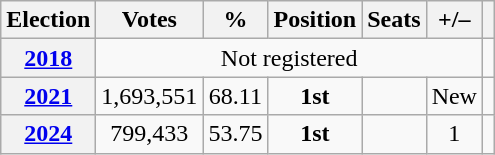<table class="wikitable" style="text-align:center">
<tr>
<th>Election</th>
<th scope="col">Votes</th>
<th scope="col">%</th>
<th>Position</th>
<th scope="col">Seats</th>
<th>+/–</th>
<th></th>
</tr>
<tr>
<th><a href='#'>2018</a></th>
<td colspan="5">Not registered</td>
<td></td>
</tr>
<tr>
<th><a href='#'>2021</a></th>
<td>1,693,551</td>
<td>68.11</td>
<td> <strong>1st</strong></td>
<td></td>
<td>New</td>
<td></td>
</tr>
<tr>
<th><a href='#'>2024</a></th>
<td>799,433</td>
<td>53.75</td>
<td> <strong>1st</strong></td>
<td></td>
<td> 1</td>
<td></td>
</tr>
</table>
